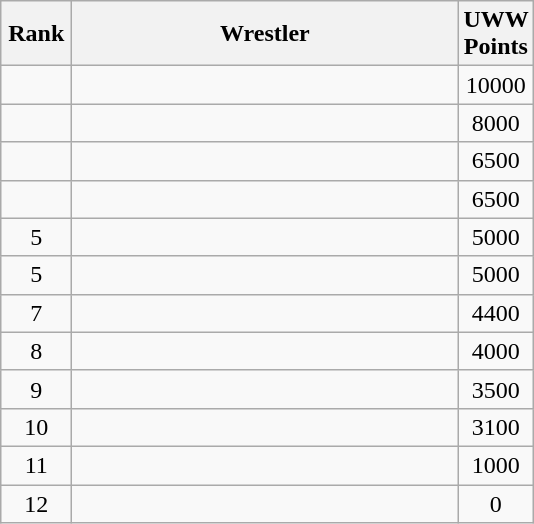<table class="wikitable" style="text-align: center;">
<tr>
<th width=40>Rank</th>
<th width=250>Wrestler</th>
<th width=40>UWW Points</th>
</tr>
<tr>
<td></td>
<td align="left"></td>
<td>10000</td>
</tr>
<tr>
<td></td>
<td align="left"></td>
<td>8000</td>
</tr>
<tr>
<td></td>
<td align="left"></td>
<td>6500</td>
</tr>
<tr>
<td></td>
<td align="left"></td>
<td>6500</td>
</tr>
<tr>
<td>5</td>
<td align="left"></td>
<td>5000</td>
</tr>
<tr>
<td>5</td>
<td align="left"></td>
<td>5000</td>
</tr>
<tr>
<td>7</td>
<td align="left"></td>
<td>4400</td>
</tr>
<tr>
<td>8</td>
<td align="left"></td>
<td>4000</td>
</tr>
<tr>
<td>9</td>
<td align="left"></td>
<td>3500</td>
</tr>
<tr>
<td>10</td>
<td align="left"></td>
<td>3100</td>
</tr>
<tr>
<td>11</td>
<td align="left"></td>
<td>1000</td>
</tr>
<tr>
<td>12</td>
<td align="left"></td>
<td>0</td>
</tr>
</table>
